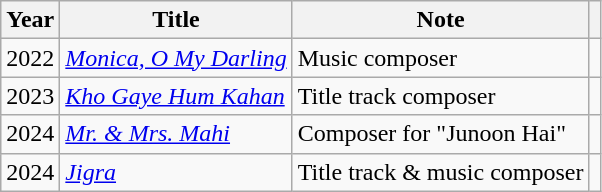<table class="wikitable sortable">
<tr>
<th>Year</th>
<th>Title</th>
<th>Note</th>
<th></th>
</tr>
<tr>
<td>2022</td>
<td><em><a href='#'>Monica, O My Darling</a></em></td>
<td>Music composer</td>
<td></td>
</tr>
<tr>
<td>2023</td>
<td><em><a href='#'>Kho Gaye Hum Kahan</a></em></td>
<td>Title track composer</td>
<td></td>
</tr>
<tr>
<td>2024</td>
<td><em><a href='#'>Mr. & Mrs. Mahi</a></em></td>
<td>Composer for "Junoon Hai"</td>
<td></td>
</tr>
<tr>
<td>2024</td>
<td><em><a href='#'>Jigra</a></em></td>
<td>Title track & music composer</td>
<td></td>
</tr>
</table>
